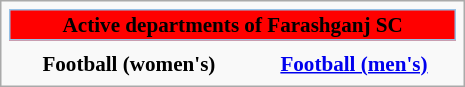<table class="infobox" style="font-size:88%; width:22em; text-align:center">
<tr>
<th colspan=3 style="font-size:100%; background-color:red; color:black; border:1px solid #96C0E6; text-align:center;">Active departments of Farashganj SC</th>
</tr>
<tr>
<th></th>
<th></th>
</tr>
<tr>
<th>Football (women's)</th>
<th><a href='#'>Football (men's)</a></th>
</tr>
</table>
